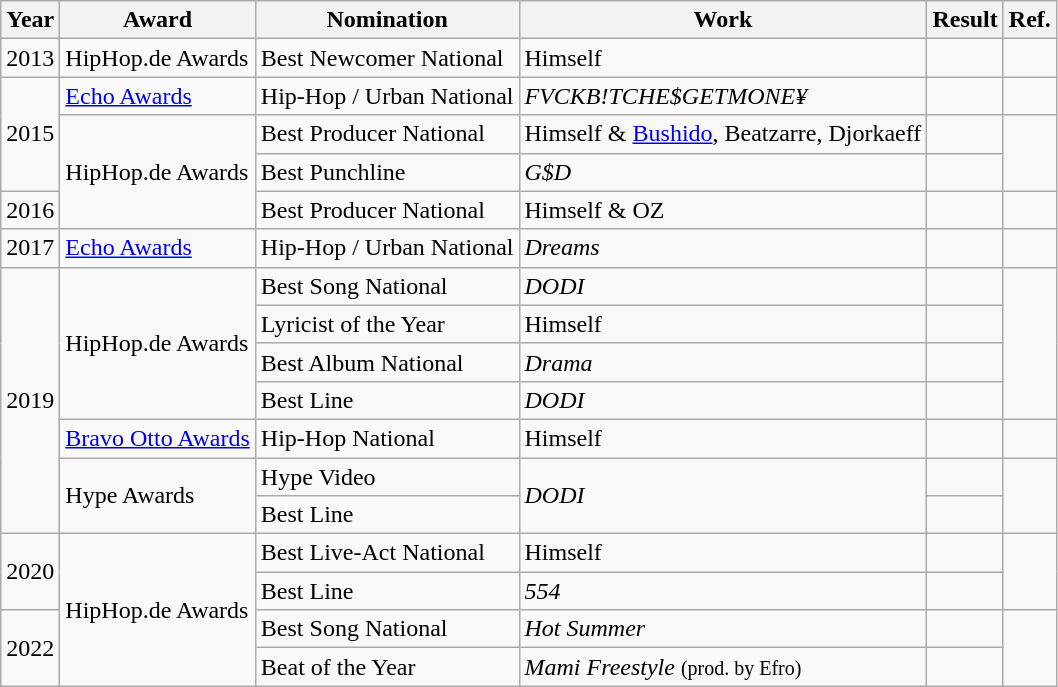<table class="wikitable">
<tr>
<th>Year</th>
<th>Award</th>
<th>Nomination</th>
<th>Work</th>
<th>Result</th>
<th>Ref.</th>
</tr>
<tr>
<td>2013</td>
<td>HipHop.de Awards</td>
<td>Best Newcomer National</td>
<td>Himself</td>
<td></td>
<td></td>
</tr>
<tr>
<td rowspan="3">2015</td>
<td><a href='#'>Echo Awards</a></td>
<td>Hip-Hop / Urban National</td>
<td><em>FVCKB!TCHE$GETMONE¥</em></td>
<td></td>
<td></td>
</tr>
<tr>
<td rowspan="3">HipHop.de Awards</td>
<td>Best Producer National</td>
<td>Himself & <a href='#'>Bushido</a>, Beatzarre, Djorkaeff</td>
<td></td>
<td rowspan="2"></td>
</tr>
<tr>
<td>Best Punchline</td>
<td><em>G$D</em></td>
<td></td>
</tr>
<tr>
<td>2016</td>
<td>Best Producer National</td>
<td>Himself & OZ</td>
<td></td>
<td></td>
</tr>
<tr>
<td>2017</td>
<td><a href='#'>Echo Awards</a></td>
<td>Hip-Hop / Urban National</td>
<td><em>Dreams</em></td>
<td></td>
<td></td>
</tr>
<tr>
<td rowspan="7">2019</td>
<td rowspan="4">HipHop.de Awards</td>
<td>Best Song National</td>
<td><em>DODI</em></td>
<td></td>
<td rowspan="4"></td>
</tr>
<tr>
<td>Lyricist of the Year</td>
<td>Himself</td>
<td></td>
</tr>
<tr>
<td>Best Album National</td>
<td><em>Drama</em></td>
<td></td>
</tr>
<tr>
<td>Best Line</td>
<td><em>DODI</em></td>
<td></td>
</tr>
<tr>
<td><a href='#'>Bravo Otto Awards</a></td>
<td>Hip-Hop National</td>
<td>Himself</td>
<td></td>
<td></td>
</tr>
<tr>
<td rowspan="2">Hype Awards</td>
<td>Hype Video</td>
<td rowspan="2"><em>DODI</em></td>
<td></td>
<td rowspan="2"></td>
</tr>
<tr>
<td>Best Line</td>
<td></td>
</tr>
<tr>
<td rowspan="2">2020</td>
<td rowspan="4">HipHop.de Awards</td>
<td>Best Live-Act National</td>
<td>Himself</td>
<td></td>
<td rowspan="2"></td>
</tr>
<tr>
<td>Best Line</td>
<td><em>554</em></td>
<td></td>
</tr>
<tr>
<td rowspan="2">2022</td>
<td>Best Song National</td>
<td><em>Hot Summer</em></td>
<td></td>
<td rowspan="2"></td>
</tr>
<tr>
<td>Beat of the Year</td>
<td><em>Mami Freestyle</em> <small>(prod. by Efro)</small></td>
<td></td>
</tr>
</table>
